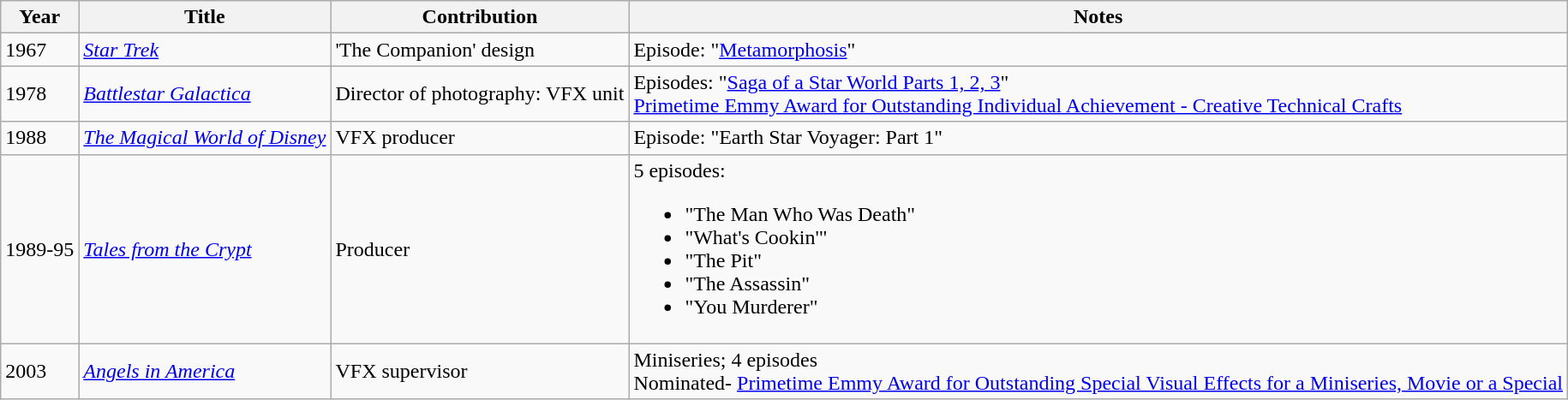<table class="wikitable">
<tr>
<th>Year</th>
<th>Title</th>
<th>Contribution</th>
<th>Notes</th>
</tr>
<tr>
<td>1967</td>
<td><a href='#'><em>Star Trek</em></a></td>
<td>'The Companion' design</td>
<td>Episode: "<a href='#'>Metamorphosis</a>"</td>
</tr>
<tr>
<td>1978</td>
<td><a href='#'><em>Battlestar Galactica</em></a></td>
<td>Director of photography: VFX unit</td>
<td>Episodes: "<a href='#'>Saga of a Star World Parts 1, 2, 3</a>"<br><a href='#'>Primetime Emmy Award for Outstanding Individual Achievement - Creative Technical Crafts</a></td>
</tr>
<tr>
<td>1988</td>
<td><em><a href='#'>The Magical World of Disney</a></em></td>
<td>VFX producer</td>
<td>Episode: "Earth Star Voyager: Part 1"</td>
</tr>
<tr>
<td>1989-95</td>
<td><a href='#'><em>Tales from the Crypt</em></a></td>
<td>Producer</td>
<td>5 episodes:<br><ul><li>"The Man Who Was Death"</li><li>"What's Cookin'"</li><li>"The Pit"</li><li>"The Assassin"</li><li>"You Murderer"</li></ul></td>
</tr>
<tr>
<td>2003</td>
<td><a href='#'><em>Angels in America</em></a></td>
<td>VFX supervisor</td>
<td>Miniseries; 4 episodes<br>Nominated- <a href='#'>Primetime Emmy Award for Outstanding Special Visual Effects for a Miniseries, Movie or a Special</a></td>
</tr>
</table>
